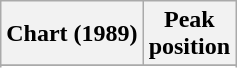<table class="wikitable sortable">
<tr>
<th>Chart (1989)</th>
<th>Peak<br>position</th>
</tr>
<tr>
</tr>
<tr>
</tr>
</table>
